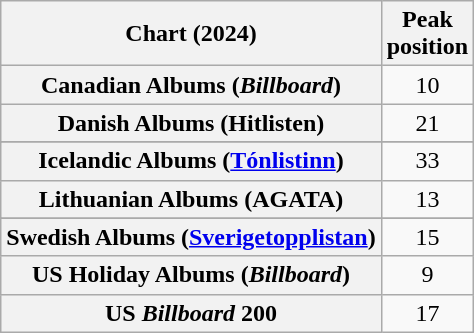<table class="wikitable sortable plainrowheaders" style="text-align:center">
<tr>
<th scope="col">Chart (2024)</th>
<th scope="col">Peak<br>position</th>
</tr>
<tr>
<th scope="row">Canadian Albums (<em>Billboard</em>)</th>
<td>10</td>
</tr>
<tr>
<th scope="row">Danish Albums (Hitlisten)</th>
<td>21</td>
</tr>
<tr>
</tr>
<tr>
</tr>
<tr>
<th scope="row">Icelandic Albums (<a href='#'>Tónlistinn</a>)</th>
<td>33</td>
</tr>
<tr>
<th scope="row">Lithuanian Albums (AGATA)</th>
<td>13</td>
</tr>
<tr>
</tr>
<tr>
</tr>
<tr>
<th scope="row">Swedish Albums (<a href='#'>Sverigetopplistan</a>)</th>
<td>15</td>
</tr>
<tr>
<th scope="row">US Holiday Albums (<em>Billboard</em>)</th>
<td>9</td>
</tr>
<tr>
<th scope="row">US <em>Billboard</em> 200</th>
<td>17</td>
</tr>
</table>
